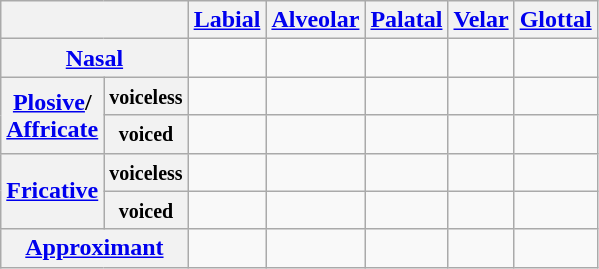<table class="wikitable" style="text-align:center">
<tr>
<th colspan="2"></th>
<th><a href='#'>Labial</a></th>
<th><a href='#'>Alveolar</a></th>
<th><a href='#'>Palatal</a></th>
<th><a href='#'>Velar</a></th>
<th><a href='#'>Glottal</a></th>
</tr>
<tr>
<th colspan="2"><a href='#'>Nasal</a></th>
<td></td>
<td></td>
<td></td>
<td></td>
<td></td>
</tr>
<tr>
<th rowspan="2"><a href='#'>Plosive</a>/<br><a href='#'>Affricate</a></th>
<th><small>voiceless</small></th>
<td></td>
<td></td>
<td></td>
<td></td>
<td></td>
</tr>
<tr>
<th><small>voiced</small></th>
<td></td>
<td></td>
<td></td>
<td></td>
<td></td>
</tr>
<tr>
<th rowspan="2"><a href='#'>Fricative</a></th>
<th><small>voiceless</small></th>
<td></td>
<td></td>
<td></td>
<td></td>
<td></td>
</tr>
<tr>
<th><small>voiced</small></th>
<td></td>
<td></td>
<td></td>
<td></td>
<td></td>
</tr>
<tr>
<th colspan="2"><a href='#'>Approximant</a></th>
<td></td>
<td></td>
<td></td>
<td></td>
<td></td>
</tr>
</table>
